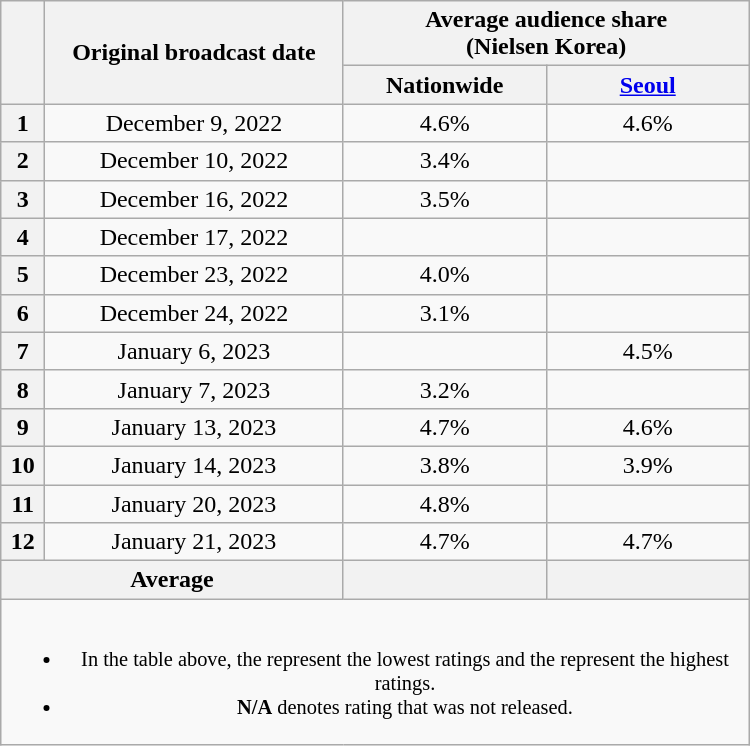<table class="wikitable" style="text-align:center; max-width:500px; margin-left:auto; margin-right:auto">
<tr>
<th scope="col" rowspan="2"></th>
<th scope="col" rowspan="2">Original broadcast date</th>
<th scope="col" colspan="2">Average audience share<br>(Nielsen Korea)</th>
</tr>
<tr>
<th scope="col" style="width:8em">Nationwide</th>
<th scope="col" style="width:8em"><a href='#'>Seoul</a></th>
</tr>
<tr>
<th>1</th>
<td>December 9, 2022</td>
<td>4.6% </td>
<td>4.6% </td>
</tr>
<tr>
<th>2</th>
<td>December 10, 2022</td>
<td>3.4% </td>
<td></td>
</tr>
<tr>
<th>3</th>
<td>December 16, 2022</td>
<td>3.5% </td>
<td><strong></strong> </td>
</tr>
<tr>
<th>4</th>
<td>December 17, 2022</td>
<td><strong></strong> </td>
<td></td>
</tr>
<tr>
<th>5</th>
<td>December 23, 2022</td>
<td>4.0% </td>
<td><strong></strong> </td>
</tr>
<tr>
<th>6</th>
<td>December 24, 2022</td>
<td>3.1% </td>
<td></td>
</tr>
<tr>
<th>7</th>
<td>January 6, 2023</td>
<td><strong></strong> </td>
<td>4.5% </td>
</tr>
<tr>
<th>8</th>
<td>January 7, 2023</td>
<td>3.2% </td>
<td></td>
</tr>
<tr>
<th>9</th>
<td>January 13, 2023</td>
<td>4.7% </td>
<td>4.6% </td>
</tr>
<tr>
<th>10</th>
<td>January 14, 2023</td>
<td>3.8% </td>
<td>3.9% </td>
</tr>
<tr>
<th>11</th>
<td>January 20, 2023</td>
<td>4.8% </td>
<td><strong></strong> </td>
</tr>
<tr>
<th>12</th>
<td>January 21, 2023</td>
<td>4.7% </td>
<td>4.7% </td>
</tr>
<tr>
<th scope="col" colspan="2">Average</th>
<th scope="col"></th>
<th scope="col"></th>
</tr>
<tr>
<td colspan="4" style="font-size:85%"><br><ul><li>In the table above, the <strong></strong> represent the lowest ratings and the <strong></strong> represent the highest ratings.</li><li><strong>N/A</strong> denotes rating that was not released.</li></ul></td>
</tr>
</table>
